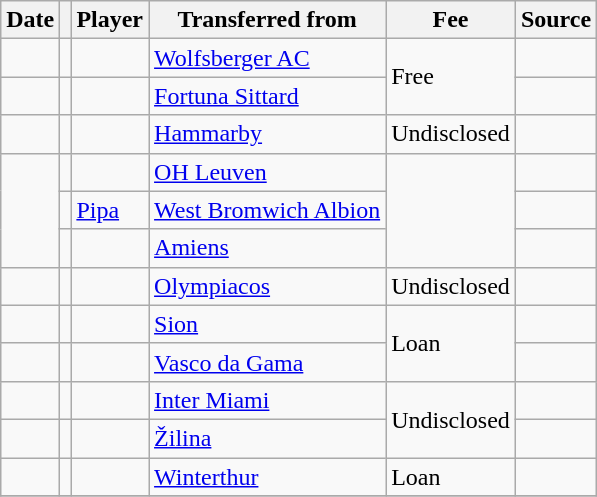<table class="wikitable plainrowheaders sortable">
<tr>
<th scope="col">Date</th>
<th></th>
<th scope="col">Player</th>
<th>Transferred from</th>
<th style="width: 65px;">Fee</th>
<th scope="col">Source</th>
</tr>
<tr>
<td></td>
<td align="center"></td>
<td></td>
<td> <a href='#'>Wolfsberger AC</a></td>
<td rowspan=2>Free</td>
<td></td>
</tr>
<tr>
<td></td>
<td align="center"></td>
<td></td>
<td> <a href='#'>Fortuna Sittard</a></td>
<td></td>
</tr>
<tr>
<td></td>
<td align="center"></td>
<td></td>
<td> <a href='#'>Hammarby</a></td>
<td>Undisclosed</td>
<td></td>
</tr>
<tr>
<td rowspan=3></td>
<td align="center"></td>
<td></td>
<td> <a href='#'>OH Leuven</a></td>
<td rowspan=3></td>
<td></td>
</tr>
<tr>
<td align="center"></td>
<td> <a href='#'>Pipa</a></td>
<td> <a href='#'>West Bromwich Albion</a></td>
<td></td>
</tr>
<tr>
<td align="center"></td>
<td></td>
<td> <a href='#'>Amiens</a></td>
<td></td>
</tr>
<tr>
<td></td>
<td align="center"></td>
<td></td>
<td> <a href='#'>Olympiacos</a></td>
<td>Undisclosed</td>
<td></td>
</tr>
<tr>
<td></td>
<td align="center"></td>
<td></td>
<td> <a href='#'>Sion</a></td>
<td rowspan=2>Loan</td>
<td></td>
</tr>
<tr>
<td></td>
<td align="center"></td>
<td></td>
<td> <a href='#'>Vasco da Gama</a></td>
<td></td>
</tr>
<tr>
<td></td>
<td align="center"></td>
<td></td>
<td> <a href='#'>Inter Miami</a></td>
<td rowspan=2>Undisclosed</td>
<td></td>
</tr>
<tr>
<td></td>
<td align="center"></td>
<td></td>
<td> <a href='#'>Žilina</a></td>
<td></td>
</tr>
<tr>
<td></td>
<td align="center"></td>
<td></td>
<td> <a href='#'>Winterthur</a></td>
<td>Loan</td>
<td></td>
</tr>
<tr>
</tr>
</table>
